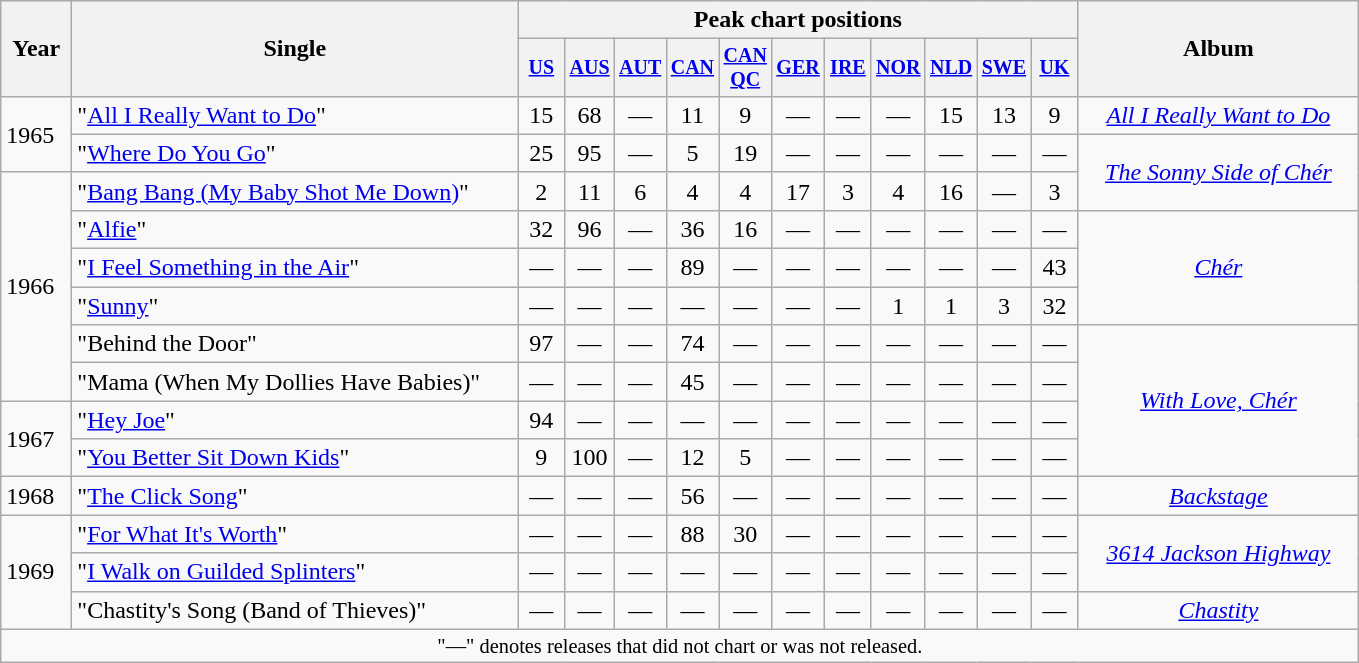<table class="wikitable" >
<tr>
<th width=40 rowspan=2>Year</th>
<th width=290 rowspan="2">Single</th>
<th colspan=11>Peak chart positions</th>
<th rowspan=2 width=180>Album</th>
</tr>
<tr style="font-size:smaller;">
<th width="25"><a href='#'>US</a><br></th>
<th width="25"><a href='#'>AUS</a><br></th>
<th width="25"><a href='#'>AUT</a><br></th>
<th width="25"><a href='#'>CAN</a><br></th>
<th width="25"><a href='#'>CAN<br>QC</a><br></th>
<th width="25"><a href='#'>GER</a><br></th>
<th width="25"><a href='#'>IRE</a><br></th>
<th width="25"><a href='#'>NOR</a><br></th>
<th width="25"><a href='#'>NLD</a><br></th>
<th width="25"><a href='#'>SWE</a><br></th>
<th width="25"><a href='#'>UK</a><br></th>
</tr>
<tr align="center">
<td align="left" rowspan=2>1965</td>
<td align="left">"<a href='#'>All I Really Want to Do</a>"</td>
<td>15</td>
<td>68</td>
<td>—</td>
<td>11</td>
<td>9</td>
<td>—</td>
<td>—</td>
<td>—</td>
<td>15</td>
<td>13</td>
<td>9</td>
<td><em><a href='#'>All I Really Want to Do</a></em></td>
</tr>
<tr align="center">
<td align="left">"<a href='#'>Where Do You Go</a>"</td>
<td>25</td>
<td>95</td>
<td>—</td>
<td>5</td>
<td>19</td>
<td>—</td>
<td>—</td>
<td>—</td>
<td>—</td>
<td>—</td>
<td>—</td>
<td rowspan=2><em><a href='#'>The Sonny Side of Chér</a></em></td>
</tr>
<tr align="center">
<td align="left" rowspan=6>1966</td>
<td align="left">"<a href='#'>Bang Bang (My Baby Shot Me Down)</a>"</td>
<td>2</td>
<td>11</td>
<td>6</td>
<td>4</td>
<td>4</td>
<td>17</td>
<td>3</td>
<td>4</td>
<td>16</td>
<td>—</td>
<td>3</td>
</tr>
<tr align="center">
<td align="left">"<a href='#'>Alfie</a>"</td>
<td>32</td>
<td>96</td>
<td>—</td>
<td>36</td>
<td>16</td>
<td>—</td>
<td>—</td>
<td>—</td>
<td>—</td>
<td>—</td>
<td>—</td>
<td rowspan=3><em><a href='#'>Chér</a></em></td>
</tr>
<tr align="center">
<td align="left">"<a href='#'>I Feel Something in the Air</a>"</td>
<td>—</td>
<td>—</td>
<td>—</td>
<td>89</td>
<td>—</td>
<td>—</td>
<td>—</td>
<td>—</td>
<td>—</td>
<td>—</td>
<td>43</td>
</tr>
<tr align="center">
<td align="left">"<a href='#'>Sunny</a>"</td>
<td>—</td>
<td>—</td>
<td>—</td>
<td>—</td>
<td>—</td>
<td>—</td>
<td>—</td>
<td>1</td>
<td>1</td>
<td>3</td>
<td>32</td>
</tr>
<tr align="center">
<td align="left">"Behind the Door"</td>
<td>97</td>
<td>—</td>
<td>—</td>
<td>74</td>
<td>—</td>
<td>—</td>
<td>—</td>
<td>—</td>
<td>—</td>
<td>—</td>
<td>—</td>
<td rowspan=4><em><a href='#'>With Love, Chér</a></em></td>
</tr>
<tr align="center">
<td align="left">"Mama (When My Dollies Have Babies)"</td>
<td>—<br></td>
<td>—</td>
<td>—</td>
<td>45</td>
<td>—</td>
<td>—</td>
<td>—</td>
<td>—</td>
<td>—</td>
<td>—</td>
<td>—</td>
</tr>
<tr align="center">
<td align="left" rowspan=2>1967</td>
<td align="left">"<a href='#'>Hey Joe</a>"</td>
<td>94</td>
<td>—</td>
<td>—</td>
<td>—</td>
<td>—</td>
<td>—</td>
<td>—</td>
<td>—</td>
<td>—</td>
<td>—</td>
<td>—</td>
</tr>
<tr align="center">
<td align="left">"<a href='#'>You Better Sit Down Kids</a>"</td>
<td>9</td>
<td>100</td>
<td>—</td>
<td>12</td>
<td>5</td>
<td>—</td>
<td>—</td>
<td>—</td>
<td>—</td>
<td>—</td>
<td>—</td>
</tr>
<tr align="center">
<td align="left">1968</td>
<td align="left">"<a href='#'>The Click Song</a>"</td>
<td>—</td>
<td>—</td>
<td>—</td>
<td>56</td>
<td>—</td>
<td>—</td>
<td>—</td>
<td>—</td>
<td>—</td>
<td>—</td>
<td>—</td>
<td><em><a href='#'>Backstage</a></em></td>
</tr>
<tr align="center">
<td align="left" rowspan=3>1969</td>
<td align="left">"<a href='#'>For What It's Worth</a>"</td>
<td>—<br></td>
<td>—</td>
<td>—</td>
<td>88</td>
<td>30</td>
<td>—</td>
<td>—</td>
<td>—</td>
<td>—</td>
<td>—</td>
<td>—</td>
<td rowspan=2><em><a href='#'>3614 Jackson Highway</a></em></td>
</tr>
<tr align="center">
<td align="left">"<a href='#'>I Walk on Guilded Splinters</a>"</td>
<td>—</td>
<td>—</td>
<td>—</td>
<td>—</td>
<td>—</td>
<td>—</td>
<td>—</td>
<td>—</td>
<td>—</td>
<td>—</td>
<td>—</td>
</tr>
<tr align="center">
<td align="left">"Chastity's Song (Band of Thieves)"</td>
<td>—</td>
<td>—</td>
<td>—</td>
<td>—</td>
<td>—</td>
<td>—</td>
<td>—</td>
<td>—</td>
<td>—</td>
<td>—</td>
<td>—</td>
<td align="center"><em><a href='#'>Chastity</a></em></td>
</tr>
<tr>
<td align="center" colspan="14" style="font-size:85%">"—" denotes releases that did not chart or was not released.</td>
</tr>
</table>
